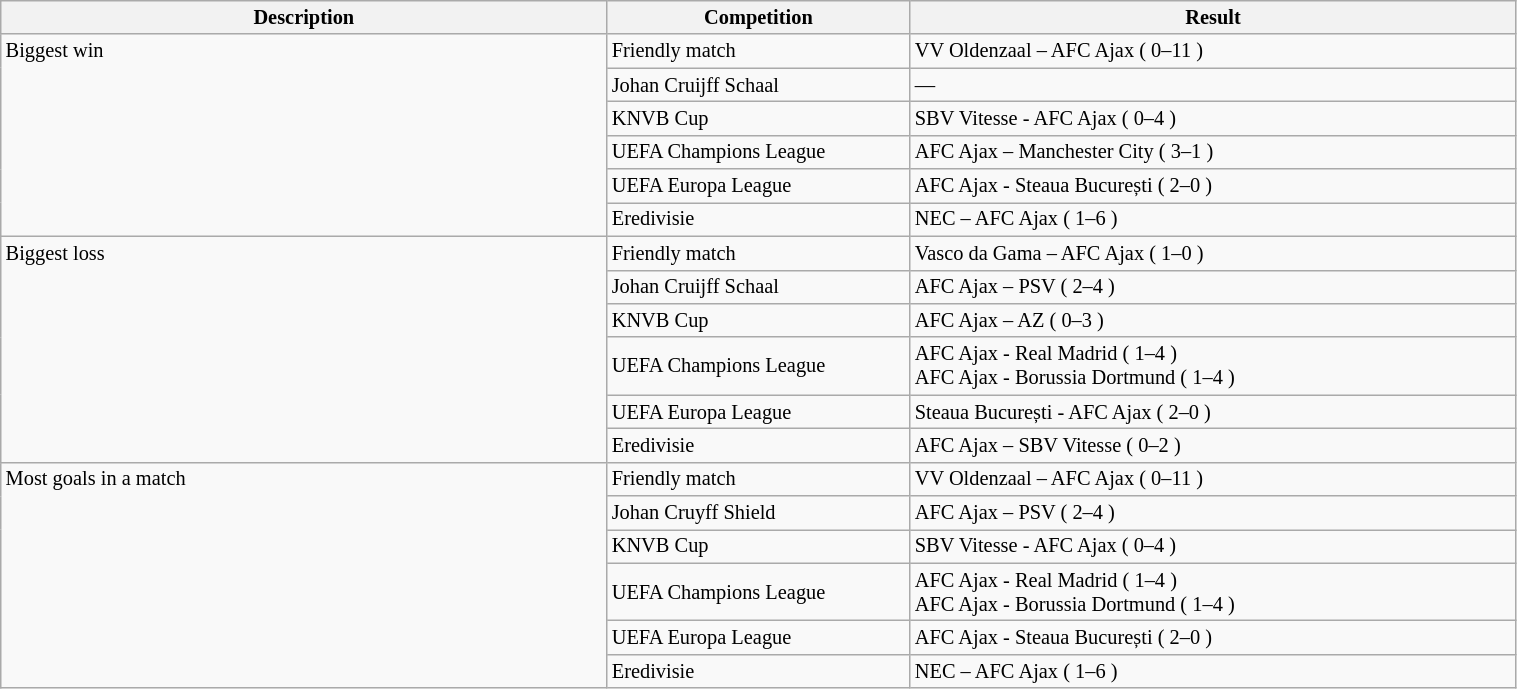<table class="wikitable" style="width:80%; font-size:85%;">
<tr valign=top>
<th width=40% align=center>Description</th>
<th width=20% align=center>Competition</th>
<th width=40% align=center>Result</th>
</tr>
<tr valign=top>
<td rowspan=6>Biggest win</td>
<td> Friendly match</td>
<td>VV Oldenzaal – AFC Ajax ( 0–11 )</td>
</tr>
<tr>
<td> Johan Cruijff Schaal</td>
<td>—</td>
</tr>
<tr>
<td> KNVB Cup</td>
<td>SBV Vitesse - AFC Ajax ( 0–4 )</td>
</tr>
<tr>
<td> UEFA Champions League</td>
<td>AFC Ajax – Manchester City ( 3–1 )</td>
</tr>
<tr>
<td> UEFA Europa League</td>
<td>AFC Ajax - Steaua București ( 2–0 )</td>
</tr>
<tr>
<td> Eredivisie</td>
<td>NEC – AFC Ajax ( 1–6 )</td>
</tr>
<tr valign=top>
<td rowspan=6>Biggest loss</td>
<td> Friendly match</td>
<td>Vasco da Gama – AFC Ajax ( 1–0 )</td>
</tr>
<tr>
<td> Johan Cruijff Schaal</td>
<td>AFC Ajax – PSV ( 2–4 )</td>
</tr>
<tr>
<td> KNVB Cup</td>
<td>AFC Ajax – AZ ( 0–3 )</td>
</tr>
<tr>
<td> UEFA Champions League</td>
<td>AFC Ajax - Real Madrid ( 1–4 )<br>AFC Ajax - Borussia Dortmund ( 1–4 )</td>
</tr>
<tr>
<td> UEFA Europa League</td>
<td>Steaua București - AFC Ajax ( 2–0 )</td>
</tr>
<tr>
<td> Eredivisie</td>
<td>AFC Ajax – SBV Vitesse ( 0–2 )</td>
</tr>
<tr valign=top>
<td rowspan=6>Most goals in a match</td>
<td> Friendly match</td>
<td>VV Oldenzaal – AFC Ajax ( 0–11 )</td>
</tr>
<tr>
<td> Johan Cruyff Shield</td>
<td>AFC Ajax – PSV ( 2–4 )</td>
</tr>
<tr>
<td> KNVB Cup</td>
<td>SBV Vitesse - AFC Ajax ( 0–4 )</td>
</tr>
<tr>
<td> UEFA Champions League</td>
<td>AFC Ajax - Real Madrid ( 1–4 )<br>AFC Ajax - Borussia Dortmund ( 1–4 )</td>
</tr>
<tr>
<td> UEFA Europa League</td>
<td>AFC Ajax - Steaua București ( 2–0 )</td>
</tr>
<tr>
<td> Eredivisie</td>
<td>NEC – AFC Ajax ( 1–6 )</td>
</tr>
</table>
